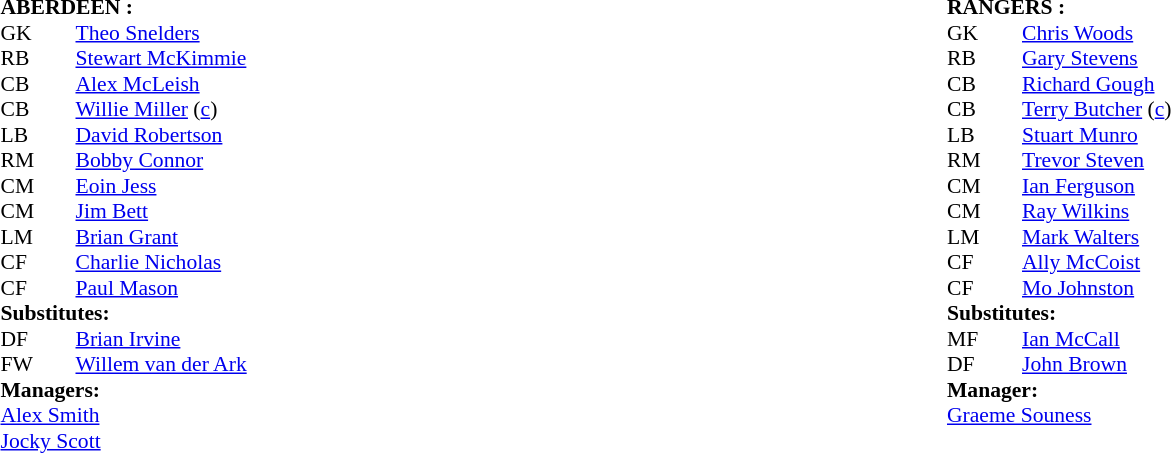<table width="100%">
<tr>
<td valign="top" width="50%"><br><table style="font-size: 90%" cellspacing="0" cellpadding="0">
<tr>
<td colspan="4"><strong>ABERDEEN :</strong></td>
</tr>
<tr>
<th width="25"></th>
<th width="25"></th>
</tr>
<tr>
<td>GK</td>
<td></td>
<td><a href='#'>Theo Snelders</a></td>
</tr>
<tr>
<td>RB</td>
<td></td>
<td><a href='#'>Stewart McKimmie</a></td>
</tr>
<tr>
<td>CB</td>
<td></td>
<td><a href='#'>Alex McLeish</a></td>
</tr>
<tr>
<td>CB</td>
<td></td>
<td><a href='#'>Willie Miller</a> (<a href='#'>c</a>)</td>
</tr>
<tr>
<td>LB</td>
<td></td>
<td><a href='#'>David Robertson</a></td>
</tr>
<tr>
<td>RM</td>
<td></td>
<td><a href='#'>Bobby Connor</a></td>
</tr>
<tr>
<td>CM</td>
<td></td>
<td><a href='#'>Eoin Jess</a></td>
<td></td>
<td></td>
</tr>
<tr>
<td>CM</td>
<td></td>
<td><a href='#'>Jim Bett</a></td>
</tr>
<tr>
<td>LM</td>
<td></td>
<td><a href='#'>Brian Grant</a></td>
<td></td>
<td></td>
</tr>
<tr>
<td>CF</td>
<td></td>
<td><a href='#'>Charlie Nicholas</a></td>
</tr>
<tr>
<td>CF</td>
<td></td>
<td><a href='#'>Paul Mason</a></td>
</tr>
<tr>
<td colspan=4><strong>Substitutes:</strong></td>
</tr>
<tr>
<td>DF</td>
<td></td>
<td><a href='#'>Brian Irvine</a></td>
<td></td>
<td></td>
</tr>
<tr>
<td>FW</td>
<td></td>
<td><a href='#'>Willem van der Ark</a></td>
<td></td>
<td></td>
</tr>
<tr>
<td colspan=4><strong>Managers:</strong></td>
</tr>
<tr>
<td colspan="4"><a href='#'>Alex Smith</a><br><a href='#'>Jocky Scott</a></td>
</tr>
</table>
</td>
<td valign="top" width="50%"><br><table style="font-size: 90%" cellspacing="0" cellpadding="0">
<tr>
<td colspan="4"><strong>RANGERS :</strong></td>
</tr>
<tr>
<th width="25"></th>
<th width="25"></th>
</tr>
<tr>
<td>GK</td>
<td></td>
<td><a href='#'>Chris Woods</a></td>
</tr>
<tr>
<td>RB</td>
<td></td>
<td><a href='#'>Gary Stevens</a></td>
</tr>
<tr>
<td>CB</td>
<td></td>
<td><a href='#'>Richard Gough</a></td>
</tr>
<tr>
<td>CB</td>
<td></td>
<td><a href='#'>Terry Butcher</a> (<a href='#'>c</a>)</td>
</tr>
<tr>
<td>LB</td>
<td></td>
<td><a href='#'>Stuart Munro</a></td>
</tr>
<tr>
<td>RM</td>
<td></td>
<td><a href='#'>Trevor Steven</a></td>
</tr>
<tr>
<td>CM</td>
<td></td>
<td><a href='#'>Ian Ferguson</a></td>
</tr>
<tr>
<td>CM</td>
<td></td>
<td><a href='#'>Ray Wilkins</a></td>
</tr>
<tr>
<td>LM</td>
<td></td>
<td><a href='#'>Mark Walters</a></td>
<td></td>
<td></td>
</tr>
<tr>
<td>CF</td>
<td></td>
<td><a href='#'>Ally McCoist</a></td>
</tr>
<tr>
<td>CF</td>
<td></td>
<td><a href='#'>Mo Johnston</a></td>
</tr>
<tr>
<td colspan=4><strong>Substitutes:</strong></td>
</tr>
<tr>
<td>MF</td>
<td></td>
<td><a href='#'>Ian McCall</a></td>
<td></td>
<td></td>
</tr>
<tr>
<td>DF</td>
<td></td>
<td><a href='#'>John Brown</a></td>
<td></td>
</tr>
<tr>
<td colspan=4><strong>Manager:</strong></td>
</tr>
<tr>
<td colspan="4"><a href='#'>Graeme Souness</a></td>
</tr>
</table>
</td>
</tr>
</table>
